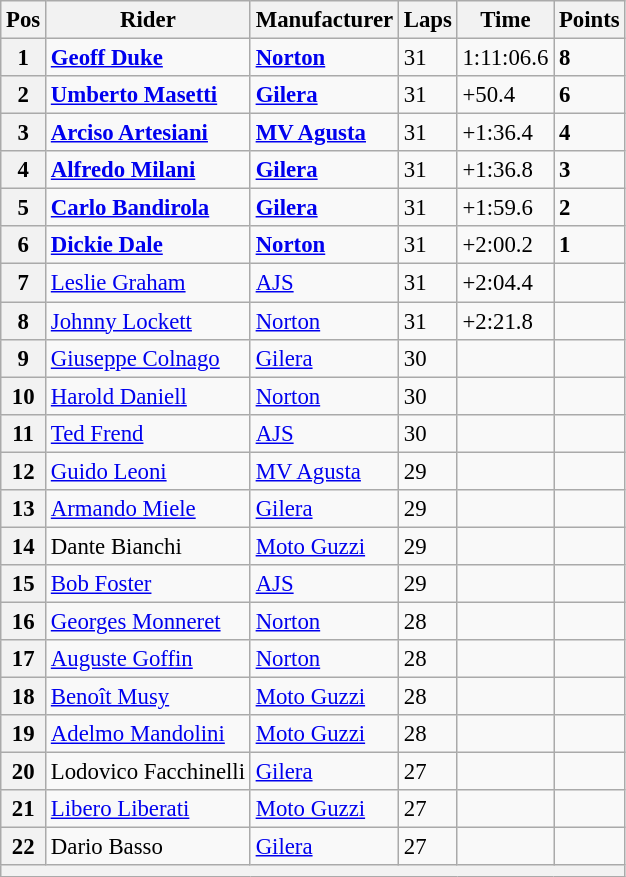<table class="wikitable" style="font-size: 95%;">
<tr>
<th>Pos</th>
<th>Rider</th>
<th>Manufacturer</th>
<th>Laps</th>
<th>Time</th>
<th>Points</th>
</tr>
<tr>
<th>1</th>
<td> <strong><a href='#'>Geoff Duke</a></strong></td>
<td><strong><a href='#'>Norton</a></strong></td>
<td>31</td>
<td>1:11:06.6</td>
<td><strong>8</strong></td>
</tr>
<tr>
<th>2</th>
<td> <strong><a href='#'>Umberto Masetti</a></strong></td>
<td><strong><a href='#'>Gilera</a></strong></td>
<td>31</td>
<td>+50.4</td>
<td><strong>6</strong></td>
</tr>
<tr>
<th>3</th>
<td> <strong><a href='#'>Arciso Artesiani</a></strong></td>
<td><strong><a href='#'>MV Agusta</a></strong></td>
<td>31</td>
<td>+1:36.4</td>
<td><strong>4</strong></td>
</tr>
<tr>
<th>4</th>
<td> <strong><a href='#'>Alfredo Milani</a></strong></td>
<td><strong><a href='#'>Gilera</a></strong></td>
<td>31</td>
<td>+1:36.8</td>
<td><strong>3</strong></td>
</tr>
<tr>
<th>5</th>
<td> <strong><a href='#'>Carlo Bandirola</a></strong></td>
<td><strong><a href='#'>Gilera</a></strong></td>
<td>31</td>
<td>+1:59.6</td>
<td><strong>2</strong></td>
</tr>
<tr>
<th>6</th>
<td> <strong><a href='#'>Dickie Dale</a></strong></td>
<td><strong><a href='#'>Norton</a></strong></td>
<td>31</td>
<td>+2:00.2</td>
<td><strong>1</strong></td>
</tr>
<tr>
<th>7</th>
<td> <a href='#'>Leslie Graham</a></td>
<td><a href='#'>AJS</a></td>
<td>31</td>
<td>+2:04.4</td>
<td></td>
</tr>
<tr>
<th>8</th>
<td> <a href='#'>Johnny Lockett</a></td>
<td><a href='#'>Norton</a></td>
<td>31</td>
<td>+2:21.8</td>
<td></td>
</tr>
<tr>
<th>9</th>
<td> <a href='#'>Giuseppe Colnago</a></td>
<td><a href='#'>Gilera</a></td>
<td>30</td>
<td></td>
<td></td>
</tr>
<tr>
<th>10</th>
<td> <a href='#'>Harold Daniell</a></td>
<td><a href='#'>Norton</a></td>
<td>30</td>
<td></td>
<td></td>
</tr>
<tr>
<th>11</th>
<td> <a href='#'>Ted Frend</a></td>
<td><a href='#'>AJS</a></td>
<td>30</td>
<td></td>
<td></td>
</tr>
<tr>
<th>12</th>
<td> <a href='#'>Guido Leoni</a></td>
<td><a href='#'>MV Agusta</a></td>
<td>29</td>
<td></td>
<td></td>
</tr>
<tr>
<th>13</th>
<td> <a href='#'>Armando Miele</a></td>
<td><a href='#'>Gilera</a></td>
<td>29</td>
<td></td>
<td></td>
</tr>
<tr>
<th>14</th>
<td> Dante Bianchi</td>
<td><a href='#'>Moto Guzzi</a></td>
<td>29</td>
<td></td>
<td></td>
</tr>
<tr>
<th>15</th>
<td> <a href='#'>Bob Foster</a></td>
<td><a href='#'>AJS</a></td>
<td>29</td>
<td></td>
<td></td>
</tr>
<tr>
<th>16</th>
<td> <a href='#'>Georges Monneret</a></td>
<td><a href='#'>Norton</a></td>
<td>28</td>
<td></td>
<td></td>
</tr>
<tr>
<th>17</th>
<td> <a href='#'>Auguste Goffin</a></td>
<td><a href='#'>Norton</a></td>
<td>28</td>
<td></td>
<td></td>
</tr>
<tr>
<th>18</th>
<td> <a href='#'>Benoît Musy</a></td>
<td><a href='#'>Moto Guzzi</a></td>
<td>28</td>
<td></td>
<td></td>
</tr>
<tr>
<th>19</th>
<td> <a href='#'>Adelmo Mandolini</a></td>
<td><a href='#'>Moto Guzzi</a></td>
<td>28</td>
<td></td>
<td></td>
</tr>
<tr>
<th>20</th>
<td> Lodovico Facchinelli</td>
<td><a href='#'>Gilera</a></td>
<td>27</td>
<td></td>
<td></td>
</tr>
<tr>
<th>21</th>
<td> <a href='#'>Libero Liberati</a></td>
<td><a href='#'>Moto Guzzi</a></td>
<td>27</td>
<td></td>
<td></td>
</tr>
<tr>
<th>22</th>
<td> Dario Basso</td>
<td><a href='#'>Gilera</a></td>
<td>27</td>
<td></td>
<td></td>
</tr>
<tr>
<th colspan=6></th>
</tr>
</table>
